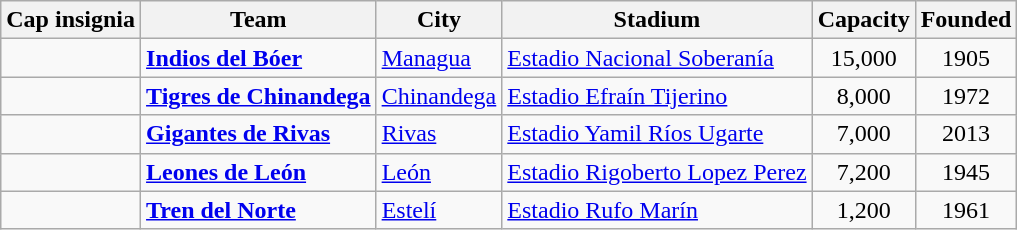<table class="wikitable sortable">
<tr>
<th>Cap insignia</th>
<th>Team</th>
<th>City</th>
<th>Stadium</th>
<th>Capacity</th>
<th>Founded</th>
</tr>
<tr>
<td></td>
<td><strong><a href='#'>Indios del Bóer</a></strong></td>
<td><a href='#'>Managua</a></td>
<td><a href='#'>Estadio Nacional Soberanía</a></td>
<td align="center">15,000</td>
<td align="center">1905</td>
</tr>
<tr>
<td></td>
<td><strong><a href='#'>Tigres de Chinandega</a></strong></td>
<td><a href='#'>Chinandega</a></td>
<td><a href='#'>Estadio Efraín Tijerino</a></td>
<td align="center">8,000</td>
<td align="center">1972</td>
</tr>
<tr>
<td></td>
<td><strong><a href='#'>Gigantes de Rivas</a></strong></td>
<td><a href='#'>Rivas</a></td>
<td><a href='#'>Estadio Yamil Ríos Ugarte</a></td>
<td align="center">7,000</td>
<td align="center">2013</td>
</tr>
<tr>
<td></td>
<td><strong><a href='#'>Leones de León</a></strong></td>
<td><a href='#'>León</a></td>
<td><a href='#'>Estadio Rigoberto Lopez Perez</a></td>
<td align="center">7,200</td>
<td align="center">1945</td>
</tr>
<tr>
<td></td>
<td><strong><a href='#'>Tren del Norte</a></strong></td>
<td><a href='#'>Estelí</a></td>
<td><a href='#'>Estadio Rufo Marín</a></td>
<td align="center">1,200</td>
<td align="center">1961</td>
</tr>
</table>
